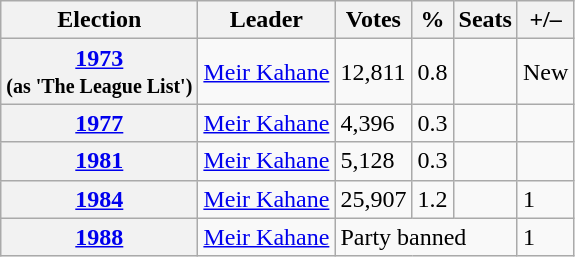<table class="wikitable">
<tr>
<th>Election</th>
<th>Leader</th>
<th>Votes</th>
<th>%</th>
<th>Seats</th>
<th>+/–</th>
</tr>
<tr>
<th><a href='#'>1973</a><br><small>(as 'The League List')</small></th>
<td><a href='#'>Meir Kahane</a></td>
<td>12,811</td>
<td>0.8</td>
<td></td>
<td>New</td>
</tr>
<tr>
<th><a href='#'>1977</a></th>
<td><a href='#'>Meir Kahane</a></td>
<td>4,396</td>
<td>0.3</td>
<td></td>
<td></td>
</tr>
<tr>
<th><a href='#'>1981</a></th>
<td><a href='#'>Meir Kahane</a></td>
<td>5,128</td>
<td>0.3</td>
<td></td>
<td></td>
</tr>
<tr>
<th><a href='#'>1984</a></th>
<td><a href='#'>Meir Kahane</a></td>
<td>25,907</td>
<td>1.2</td>
<td></td>
<td>1</td>
</tr>
<tr>
<th><a href='#'>1988</a></th>
<td><a href='#'>Meir Kahane</a></td>
<td colspan="3">Party banned</td>
<td>1</td>
</tr>
</table>
